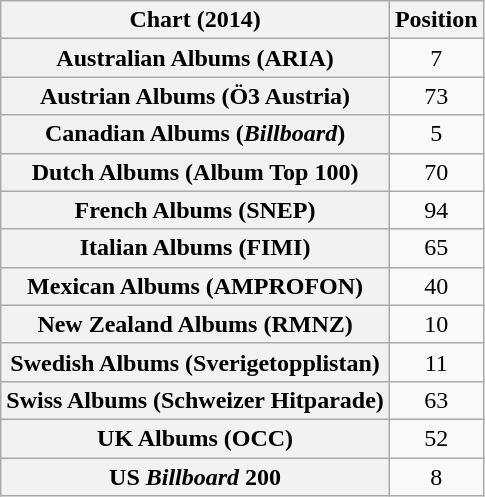<table class="wikitable sortable plainrowheaders">
<tr>
<th scope="col">Chart (2014)</th>
<th scope="col">Position</th>
</tr>
<tr>
<th scope="row">Australian Albums (ARIA)</th>
<td style="text-align:center;">7</td>
</tr>
<tr>
<th scope="row">Austrian Albums (Ö3 Austria)</th>
<td style="text-align:center;">73</td>
</tr>
<tr>
<th scope="row">Canadian Albums (<em>Billboard</em>)</th>
<td style="text-align:center;">5</td>
</tr>
<tr>
<th scope="row">Dutch Albums (Album Top 100)</th>
<td style="text-align:center;">70</td>
</tr>
<tr>
<th scope="row">French Albums (SNEP)</th>
<td style="text-align:center;">94</td>
</tr>
<tr>
<th scope="row">Italian Albums (FIMI)</th>
<td style="text-align:center;">65</td>
</tr>
<tr>
<th scope="row">Mexican Albums (AMPROFON)</th>
<td align="center">40</td>
</tr>
<tr>
<th scope="row">New Zealand Albums (RMNZ)</th>
<td style="text-align:center;">10</td>
</tr>
<tr>
<th scope="row">Swedish Albums (Sverigetopplistan)</th>
<td style="text-align:center;">11</td>
</tr>
<tr>
<th scope="row">Swiss Albums (Schweizer Hitparade)</th>
<td style="text-align:center;">63</td>
</tr>
<tr>
<th scope="row">UK Albums (OCC)</th>
<td style="text-align:center;">52</td>
</tr>
<tr>
<th scope="row">US <em>Billboard</em> 200</th>
<td style="text-align:center;">8</td>
</tr>
</table>
